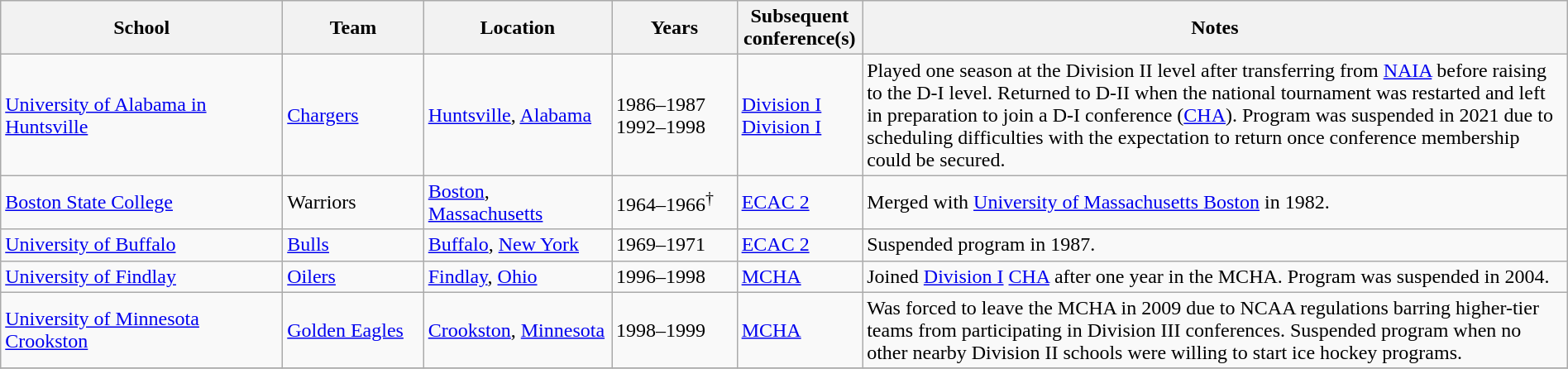<table class="wikitable" width="100%">
<tr>
<th width="18%">School</th>
<th width="9%">Team</th>
<th width="12%">Location</th>
<th width="8%">Years</th>
<th width="8%">Subsequent<br>conference(s)</th>
<th>Notes</th>
</tr>
<tr>
<td><a href='#'>University of Alabama in Huntsville</a></td>
<td><a href='#'>Chargers</a></td>
<td><a href='#'>Huntsville</a>, <a href='#'>Alabama</a></td>
<td>1986–1987<br>1992–1998</td>
<td><a href='#'>Division I</a><br><a href='#'>Division I</a></td>
<td>Played one season at the Division II level after transferring from <a href='#'>NAIA</a> before raising to the D-I level. Returned to D-II when the national tournament was restarted and left in preparation to join a D-I conference (<a href='#'>CHA</a>). Program was suspended in 2021 due to scheduling difficulties with the expectation to return once conference membership could be secured.</td>
</tr>
<tr>
<td><a href='#'>Boston State College</a></td>
<td>Warriors</td>
<td><a href='#'>Boston</a>, <a href='#'>Massachusetts</a></td>
<td>1964–1966<sup>†</sup></td>
<td><a href='#'>ECAC 2</a></td>
<td>Merged with <a href='#'>University of Massachusetts Boston</a> in 1982.</td>
</tr>
<tr>
<td><a href='#'>University of Buffalo</a></td>
<td><a href='#'>Bulls</a></td>
<td><a href='#'>Buffalo</a>, <a href='#'>New York</a></td>
<td>1969–1971</td>
<td><a href='#'>ECAC 2</a></td>
<td>Suspended program in 1987.</td>
</tr>
<tr>
<td><a href='#'>University of Findlay</a></td>
<td><a href='#'>Oilers</a></td>
<td><a href='#'>Findlay</a>, <a href='#'>Ohio</a></td>
<td>1996–1998</td>
<td><a href='#'>MCHA</a></td>
<td>Joined <a href='#'>Division I</a> <a href='#'>CHA</a> after one year in the MCHA. Program was suspended in 2004.</td>
</tr>
<tr>
<td><a href='#'>University of Minnesota Crookston</a></td>
<td><a href='#'>Golden Eagles</a></td>
<td><a href='#'>Crookston</a>, <a href='#'>Minnesota</a></td>
<td>1998–1999</td>
<td><a href='#'>MCHA</a></td>
<td>Was forced to leave the MCHA in 2009 due to NCAA regulations barring higher-tier teams from participating in Division III conferences. Suspended program when no other nearby Division II schools were willing to start ice hockey programs.</td>
</tr>
<tr>
</tr>
</table>
